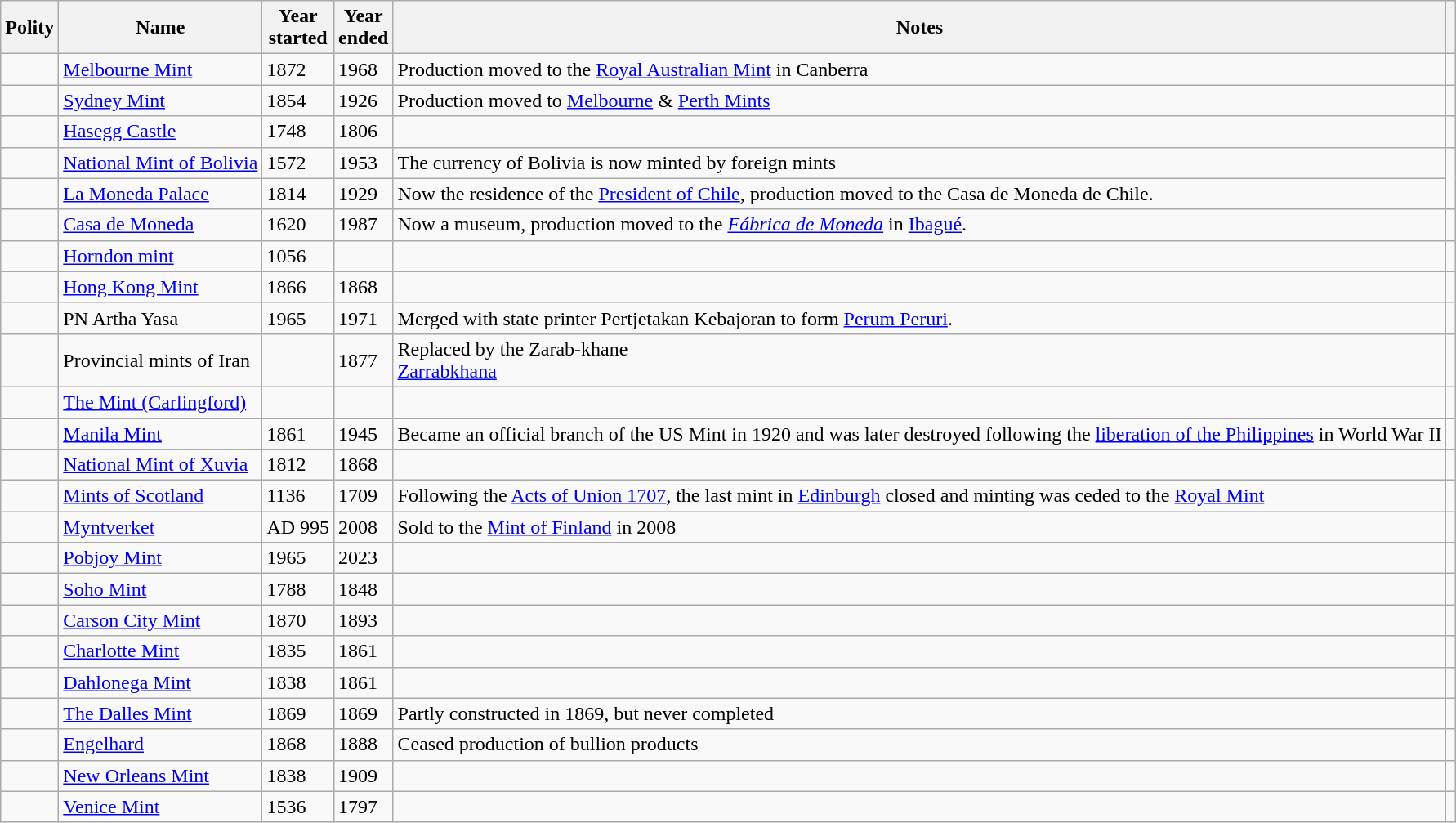<table class="wikitable">
<tr>
<th>Polity</th>
<th>Name</th>
<th>Year<br>started</th>
<th>Year<br>ended</th>
<th>Notes</th>
<th></th>
</tr>
<tr>
<td><strong></strong></td>
<td><a href='#'>Melbourne Mint</a></td>
<td>1872</td>
<td>1968</td>
<td>Production moved to the <a href='#'>Royal Australian Mint</a> in Canberra</td>
<td></td>
</tr>
<tr>
<td><strong></strong></td>
<td><a href='#'>Sydney Mint</a></td>
<td>1854</td>
<td>1926</td>
<td>Production moved to <a href='#'>Melbourne</a> & <a href='#'>Perth Mints</a></td>
<td></td>
</tr>
<tr>
<td><strong></strong></td>
<td><a href='#'>Hasegg Castle</a></td>
<td>1748</td>
<td>1806</td>
<td></td>
<td></td>
</tr>
<tr>
<td><strong></strong></td>
<td><a href='#'>National Mint of Bolivia</a></td>
<td>1572</td>
<td>1953</td>
<td>The currency of Bolivia is now minted by foreign mints</td>
</tr>
<tr>
<td><strong></strong></td>
<td><a href='#'>La Moneda Palace</a></td>
<td>1814</td>
<td>1929</td>
<td>Now the residence of the <a href='#'>President of Chile</a>, production moved to the Casa de Moneda de Chile.</td>
</tr>
<tr>
<td><strong></strong></td>
<td><a href='#'>Casa de Moneda</a></td>
<td>1620</td>
<td>1987</td>
<td>Now a museum, production moved to the <em><a href='#'>Fábrica de Moneda</a></em> in <a href='#'>Ibagué</a>.</td>
<td></td>
</tr>
<tr>
<td><strong></strong></td>
<td><a href='#'>Horndon mint</a></td>
<td>1056</td>
<td></td>
<td></td>
<td></td>
</tr>
<tr>
<td><strong></strong></td>
<td><a href='#'>Hong Kong Mint</a></td>
<td>1866</td>
<td>1868</td>
<td></td>
<td></td>
</tr>
<tr>
<td><strong></strong></td>
<td>PN Artha Yasa</td>
<td>1965</td>
<td>1971</td>
<td>Merged with state printer Pertjetakan Kebajoran to form <a href='#'>Perum Peruri</a>.</td>
<td></td>
</tr>
<tr>
<td><strong></strong></td>
<td>Provincial mints of Iran</td>
<td></td>
<td>1877</td>
<td>Replaced by the Zarab-khane<br><a href='#'>Zarrabkhana</a></td>
<td></td>
</tr>
<tr>
<td><strong></strong></td>
<td><a href='#'>The Mint (Carlingford)</a></td>
<td></td>
<td></td>
<td></td>
</tr>
<tr>
<td><strong></strong></td>
<td><a href='#'>Manila Mint</a></td>
<td>1861</td>
<td>1945</td>
<td>Became an official branch of the US Mint in 1920 and was later destroyed following the <a href='#'>liberation of the Philippines</a> in World War II</td>
<td></td>
</tr>
<tr>
<td><strong></strong></td>
<td><a href='#'>National Mint of Xuvia</a></td>
<td>1812</td>
<td>1868</td>
<td></td>
<td></td>
</tr>
<tr>
<td><strong></strong></td>
<td><a href='#'>Mints of Scotland</a></td>
<td>1136</td>
<td>1709</td>
<td>Following the <a href='#'>Acts of Union 1707</a>, the last mint in <a href='#'>Edinburgh</a> closed and minting was ceded to the <a href='#'>Royal Mint</a></td>
<td></td>
</tr>
<tr>
<td><strong></strong></td>
<td><a href='#'>Myntverket</a></td>
<td>AD 995</td>
<td>2008</td>
<td>Sold to the <a href='#'>Mint of Finland</a> in 2008</td>
<td></td>
</tr>
<tr>
<td><strong></strong></td>
<td><a href='#'>Pobjoy Mint</a></td>
<td>1965</td>
<td>2023</td>
<td></td>
<td></td>
</tr>
<tr>
<td><strong></strong></td>
<td><a href='#'>Soho Mint</a></td>
<td>1788</td>
<td>1848</td>
<td></td>
</tr>
<tr>
<td><strong></strong></td>
<td><a href='#'>Carson City Mint</a></td>
<td>1870</td>
<td>1893</td>
<td></td>
<td></td>
</tr>
<tr>
<td><strong></strong></td>
<td><a href='#'>Charlotte Mint</a></td>
<td>1835</td>
<td>1861</td>
<td></td>
<td></td>
</tr>
<tr>
<td><strong></strong></td>
<td><a href='#'>Dahlonega Mint</a></td>
<td>1838</td>
<td>1861</td>
<td></td>
<td></td>
</tr>
<tr>
<td><strong></strong></td>
<td><a href='#'>The Dalles Mint</a></td>
<td>1869</td>
<td>1869</td>
<td>Partly constructed in 1869, but never completed</td>
<td></td>
</tr>
<tr>
<td><strong></strong></td>
<td><a href='#'>Engelhard</a></td>
<td>1868</td>
<td>1888</td>
<td>Ceased production of bullion products</td>
<td></td>
</tr>
<tr>
<td><strong></strong></td>
<td><a href='#'>New Orleans Mint</a></td>
<td>1838</td>
<td>1909</td>
<td></td>
<td></td>
</tr>
<tr>
<td><strong></strong></td>
<td><a href='#'>Venice Mint</a></td>
<td>1536</td>
<td>1797</td>
<td></td>
<td></td>
</tr>
</table>
